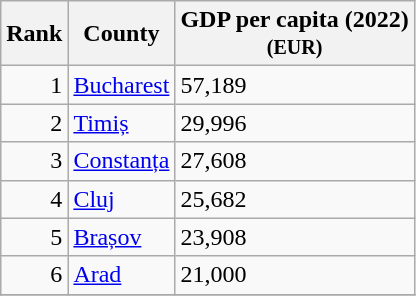<table class="wikitable">
<tr>
<th>Rank</th>
<th>County</th>
<th>GDP per capita (2022)<br><small>(EUR)</small></th>
</tr>
<tr>
<td align=right>1</td>
<td><a href='#'>Bucharest</a></td>
<td>57,189</td>
</tr>
<tr>
<td align=right>2</td>
<td><a href='#'>Timiș</a></td>
<td>29,996</td>
</tr>
<tr>
<td align=right>3</td>
<td><a href='#'>Constanța</a></td>
<td>27,608</td>
</tr>
<tr>
<td align=right>4</td>
<td><a href='#'>Cluj</a></td>
<td>25,682</td>
</tr>
<tr>
<td align=right>5</td>
<td><a href='#'>Brașov</a></td>
<td>23,908</td>
</tr>
<tr>
<td align=right>6</td>
<td><a href='#'>Arad</a></td>
<td>21,000</td>
</tr>
<tr>
</tr>
</table>
